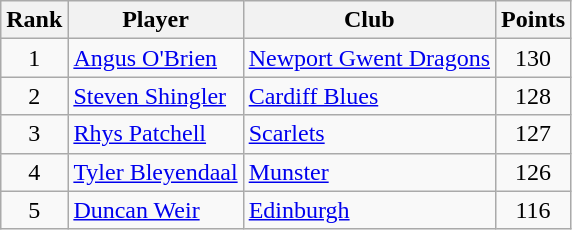<table class="wikitable" style="text-align:center">
<tr>
<th>Rank</th>
<th>Player</th>
<th>Club</th>
<th>Points</th>
</tr>
<tr>
<td>1</td>
<td align=left> <a href='#'>Angus O'Brien</a></td>
<td align=left> <a href='#'>Newport Gwent Dragons</a></td>
<td>130</td>
</tr>
<tr>
<td>2</td>
<td align=left> <a href='#'>Steven Shingler</a></td>
<td align=left> <a href='#'>Cardiff Blues</a></td>
<td>128</td>
</tr>
<tr>
<td>3</td>
<td align=left> <a href='#'>Rhys Patchell</a></td>
<td align=left> <a href='#'>Scarlets</a></td>
<td>127</td>
</tr>
<tr>
<td>4</td>
<td align=left> <a href='#'>Tyler Bleyendaal</a></td>
<td align=left> <a href='#'>Munster</a></td>
<td>126</td>
</tr>
<tr>
<td>5</td>
<td align=left> <a href='#'>Duncan Weir</a></td>
<td align=left> <a href='#'>Edinburgh</a></td>
<td>116</td>
</tr>
</table>
